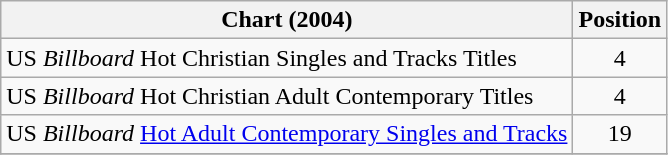<table class="wikitable sortable">
<tr>
<th align="left">Chart (2004)</th>
<th align="center">Position</th>
</tr>
<tr>
<td align="left">US <em>Billboard</em> Hot Christian Singles and Tracks Titles</td>
<td align="center">4</td>
</tr>
<tr>
<td align="left">US <em>Billboard</em> Hot Christian Adult Contemporary Titles</td>
<td align="center">4</td>
</tr>
<tr>
<td align="left">US <em>Billboard</em> <a href='#'>Hot Adult Contemporary Singles and Tracks</a></td>
<td align="center">19</td>
</tr>
<tr>
</tr>
</table>
